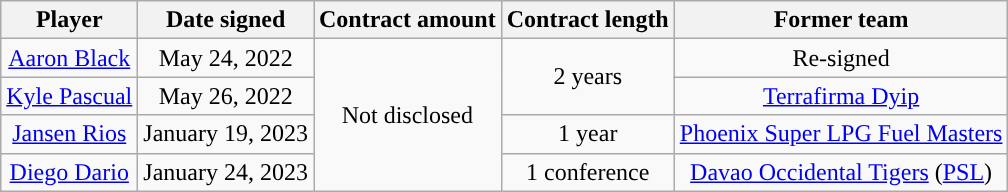<table class="wikitable sortable sortable">
<tr>
<th>Player</th>
<th>Date signed</th>
<th>Contract amount</th>
<th>Contract length</th>
<th>Former team</th>
</tr>
<tr>
<td align=center><a href='#'>Aaron Black</a></td>
<td align=center>May 24, 2022</td>
<td align=center rowspan=4>Not disclosed</td>
<td align=center rowspan=2>2 years</td>
<td align=center>Re-signed</td>
</tr>
<tr>
<td align=center><a href='#'>Kyle Pascual</a></td>
<td align=center>May 26, 2022</td>
<td align=center><a href='#'>Terrafirma Dyip</a></td>
</tr>
<tr>
<td align=center><a href='#'>Jansen Rios</a></td>
<td align=center>January 19, 2023</td>
<td align=center>1 year</td>
<td align=center><a href='#'>Phoenix Super LPG Fuel Masters</a></td>
</tr>
<tr>
<td align=center><a href='#'>Diego Dario</a></td>
<td align=center>January 24, 2023</td>
<td align=center>1 conference</td>
<td align=center><a href='#'>Davao Occidental Tigers</a> (<a href='#'>PSL</a>)</td>
</tr>
</table>
